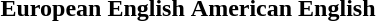<table>
<tr>
<th>European English</th>
<th>American English</th>
</tr>
<tr>
<td><br></td>
<td><br></td>
</tr>
<tr>
</tr>
</table>
